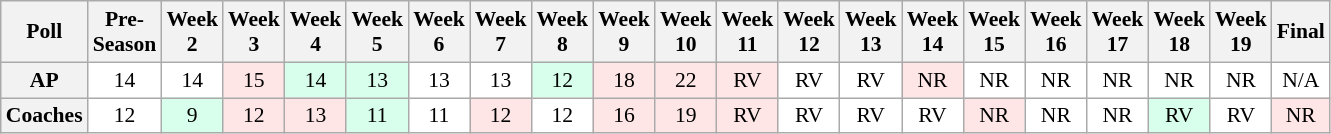<table class="wikitable" style="white-space:nowrap;font-size:90%">
<tr>
<th>Poll</th>
<th>Pre-<br>Season</th>
<th>Week<br>2</th>
<th>Week<br>3</th>
<th>Week<br>4</th>
<th>Week<br>5</th>
<th>Week<br>6</th>
<th>Week<br>7</th>
<th>Week<br>8</th>
<th>Week<br>9</th>
<th>Week<br>10</th>
<th>Week<br>11</th>
<th>Week<br>12</th>
<th>Week<br>13</th>
<th>Week<br>14</th>
<th>Week<br>15</th>
<th>Week<br>16</th>
<th>Week<br>17</th>
<th>Week<br>18</th>
<th>Week<br>19</th>
<th>Final</th>
</tr>
<tr style="text-align:center;">
<th>AP</th>
<td style="background:#FFF;">14</td>
<td style="background:#FFF;">14</td>
<td style="background:#FFE6E6;">15</td>
<td style="background:#D8FFEB;">14</td>
<td style="background:#D8FFEB;">13</td>
<td style="background:#FFF;">13</td>
<td style="background:#FFF;">13</td>
<td style="background:#D8FFEB;">12</td>
<td style="background:#FFE6E6;">18</td>
<td style="background:#FFE6E6;">22</td>
<td style="background:#FFE6E6;">RV</td>
<td style="background:#FFF;">RV</td>
<td style="background:#FFF;">RV</td>
<td style="background:#FFE6E6;">NR</td>
<td style="background:#FFF;">NR</td>
<td style="background:#FFF;">NR</td>
<td style="background:#FFF;">NR</td>
<td style="background:#FFF;">NR</td>
<td style="background:#FFF;">NR</td>
<td style="background:#FFF;">N/A</td>
</tr>
<tr style="text-align:center;">
<th>Coaches</th>
<td style="background:#FFF;">12</td>
<td style="background:#D8FFEB;">9</td>
<td style="background:#FFE6E6;">12</td>
<td style="background:#FFE6E6;">13</td>
<td style="background:#D8FFEB;">11</td>
<td style="background:#FFF;">11</td>
<td style="background:#FFE6E6;">12</td>
<td style="background:#FFF;">12</td>
<td style="background:#FFE6E6;">16</td>
<td style="background:#FFE6E6;">19</td>
<td style="background:#FFE6E6;">RV</td>
<td style="background:#FFF;">RV</td>
<td style="background:#FFF;">RV</td>
<td style="background:#FFF;">RV</td>
<td style="background:#FFE6E6;">NR</td>
<td style="background:#FFF;">NR</td>
<td style="background:#FFF;">NR</td>
<td style="background:#D8FFEB;">RV</td>
<td style="background:#FFF;">RV</td>
<td style="background:#FFE6E6;">NR</td>
</tr>
</table>
